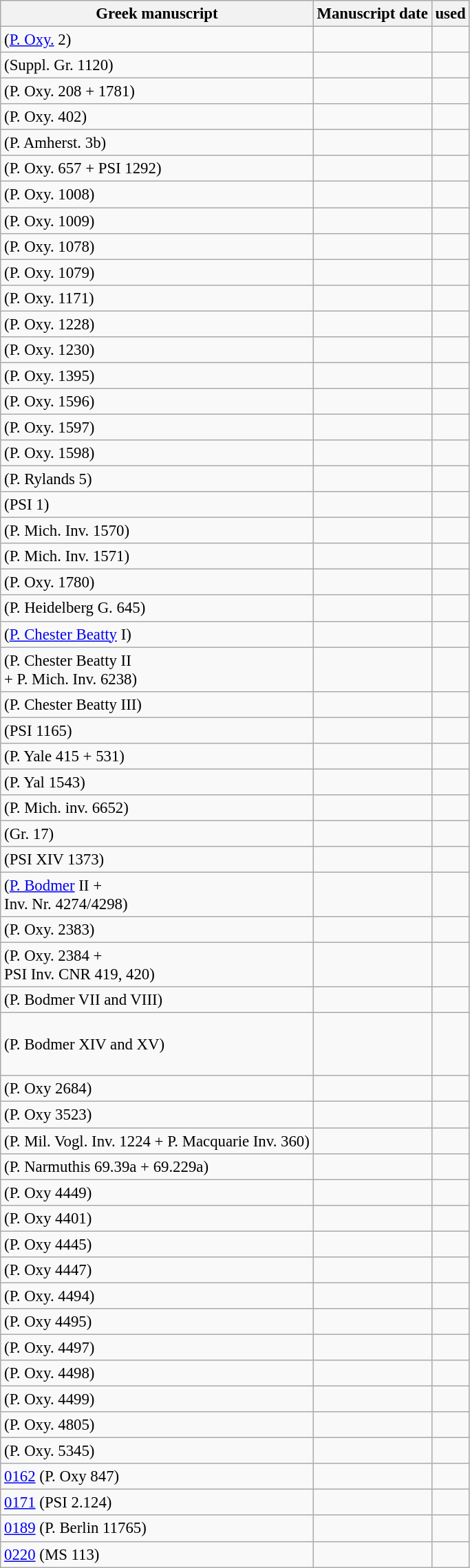<table class="wikitable" style="font-size: 95%">
<tr>
<th>Greek manuscript</th>
<th>Manuscript date</th>
<th> used</th>
</tr>
<tr>
<td> (<a href='#'>P. Oxy.</a> 2)</td>
<td></td>
<td>     </td>
</tr>
<tr>
<td> (Suppl. Gr. 1120)</td>
<td></td>
<td>         </td>
</tr>
<tr>
<td> (P. Oxy. 208 + 1781)</td>
<td></td>
<td>     </td>
</tr>
<tr>
<td> (P. Oxy. 402)</td>
<td></td>
<td> </td>
</tr>
<tr>
<td> (P. Amherst. 3b)</td>
<td></td>
<td></td>
</tr>
<tr>
<td> (P. Oxy. 657 + PSI 1292)</td>
<td></td>
<td>        </td>
</tr>
<tr>
<td> (P. Oxy. 1008)</td>
<td></td>
<td>       </td>
</tr>
<tr>
<td> (P. Oxy. 1009)</td>
<td></td>
<td>  </td>
</tr>
<tr>
<td> (P. Oxy. 1078)</td>
<td></td>
<td> </td>
</tr>
<tr>
<td> (P. Oxy. 1079)</td>
<td></td>
<td>  </td>
</tr>
<tr>
<td> (P. Oxy. 1171)</td>
<td></td>
<td>  </td>
</tr>
<tr>
<td> (P. Oxy. 1228)</td>
<td></td>
<td>     </td>
</tr>
<tr>
<td> (P. Oxy. 1230)</td>
<td></td>
<td> </td>
</tr>
<tr>
<td> (P. Oxy. 1395)</td>
<td></td>
<td> </td>
</tr>
<tr>
<td> (P. Oxy. 1596)</td>
<td></td>
<td> </td>
</tr>
<tr>
<td> (P. Oxy. 1597)</td>
<td></td>
<td> </td>
</tr>
<tr>
<td> (P. Oxy. 1598)</td>
<td></td>
<td>   </td>
</tr>
<tr>
<td> (P. Rylands 5)</td>
<td></td>
<td></td>
</tr>
<tr>
<td> (PSI 1)</td>
<td></td>
<td> </td>
</tr>
<tr>
<td> (P. Mich. Inv. 1570)</td>
<td></td>
<td>   </td>
</tr>
<tr>
<td> (P. Mich. Inv. 1571)</td>
<td></td>
<td>     </td>
</tr>
<tr>
<td> (P. Oxy. 1780)</td>
<td></td>
<td>  </td>
</tr>
<tr>
<td> (P. Heidelberg G. 645)</td>
<td></td>
<td>     </td>
</tr>
<tr>
<td> (<a href='#'>P. Chester Beatty</a> I)</td>
<td></td>
<td>              <br>         </td>
</tr>
<tr>
<td> (P. Chester Beatty II <br> + P. Mich. Inv. 6238)</td>
<td></td>
<td>                   <br>             <br>            </td>
</tr>
<tr>
<td> (P. Chester Beatty III)</td>
<td></td>
<td>           </td>
</tr>
<tr>
<td> (PSI 1165)</td>
<td></td>
<td></td>
</tr>
<tr>
<td> (P. Yale 415 + 531)</td>
<td></td>
<td>       </td>
</tr>
<tr>
<td> (P. Yal 1543)</td>
<td></td>
<td>    </td>
</tr>
<tr>
<td> (P. Mich. inv. 6652)</td>
<td></td>
<td>   </td>
</tr>
<tr>
<td> (Gr. 17)</td>
<td></td>
<td> </td>
</tr>
<tr>
<td> (PSI XIV 1373)</td>
<td></td>
<td> </td>
</tr>
<tr>
<td> (<a href='#'>P. Bodmer</a> II + <br> Inv. Nr. 4274/4298)</td>
<td></td>
<td>                  <br>            
       </td>
</tr>
<tr>
<td> (P. Oxy. 2383)</td>
<td></td>
<td></td>
</tr>
<tr>
<td> (P. Oxy. 2384 +<br> PSI Inv. CNR 419, 420)</td>
<td></td>
<td>  </td>
</tr>
<tr>
<td> (P. Bodmer VII and VIII)</td>
<td></td>
<td>               <br>        </td>
</tr>
<tr>
<td> (P. Bodmer XIV and XV)</td>
<td></td>
<td>                 <br>            <br>       <br>        </td>
</tr>
<tr>
<td> (P. Oxy 2684)</td>
<td></td>
<td>   </td>
</tr>
<tr>
<td> (P. Oxy 3523)</td>
<td></td>
<td></td>
</tr>
<tr>
<td> (P. Mil. Vogl. Inv. 1224 + P. Macquarie Inv. 360)</td>
<td></td>
<td>    </td>
</tr>
<tr>
<td> (P. Narmuthis 69.39a + 69.229a)</td>
<td></td>
<td>  </td>
</tr>
<tr>
<td> (P. Oxy 4449)</td>
<td></td>
<td> </td>
</tr>
<tr>
<td> (P. Oxy 4401)</td>
<td></td>
<td>  </td>
</tr>
<tr>
<td> (P. Oxy 4445)</td>
<td></td>
<td>    </td>
</tr>
<tr>
<td> (P. Oxy 4447)</td>
<td></td>
<td> </td>
</tr>
<tr>
<td> (P. Oxy. 4494)</td>
<td></td>
<td></td>
</tr>
<tr>
<td> (P. Oxy 4495)</td>
<td></td>
<td></td>
</tr>
<tr>
<td> (P. Oxy. 4497)</td>
<td></td>
<td></td>
</tr>
<tr>
<td> (P. Oxy. 4498)</td>
<td></td>
<td></td>
</tr>
<tr>
<td> (P. Oxy. 4499)</td>
<td></td>
<td>            </td>
</tr>
<tr>
<td> (P. Oxy. 4805)</td>
<td></td>
<td> </td>
</tr>
<tr>
<td> (P. Oxy. 5345)</td>
<td></td>
<td></td>
</tr>
<tr>
<td><a href='#'>0162</a> (P. Oxy 847)</td>
<td></td>
<td>  </td>
</tr>
<tr>
<td><a href='#'>0171</a> (PSI 2.124)</td>
<td></td>
<td> </td>
</tr>
<tr>
<td><a href='#'>0189</a> (P. Berlin 11765)</td>
<td></td>
<td>      </td>
</tr>
<tr>
<td><a href='#'>0220</a> (MS 113)</td>
<td></td>
<td>    </td>
</tr>
</table>
